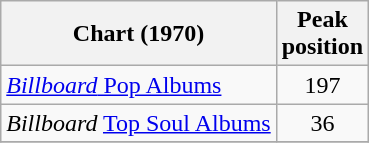<table class="wikitable">
<tr>
<th>Chart (1970)</th>
<th>Peak<br>position</th>
</tr>
<tr>
<td><a href='#'><em>Billboard</em> Pop Albums</a></td>
<td align=center>197</td>
</tr>
<tr>
<td><em>Billboard</em> <a href='#'>Top Soul Albums</a></td>
<td align=center>36</td>
</tr>
<tr>
</tr>
</table>
